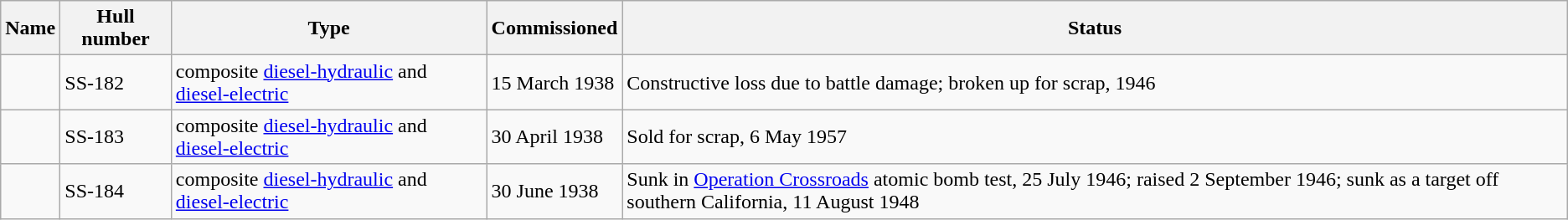<table class="wikitable">
<tr>
<th>Name</th>
<th>Hull number</th>
<th>Type</th>
<th>Commissioned</th>
<th>Status</th>
</tr>
<tr>
<td></td>
<td>SS-182</td>
<td>composite <a href='#'>diesel-hydraulic</a> and <a href='#'>diesel-electric</a></td>
<td>15 March 1938</td>
<td>Constructive loss due to battle damage; broken up for scrap, 1946</td>
</tr>
<tr>
<td></td>
<td>SS-183</td>
<td>composite <a href='#'>diesel-hydraulic</a> and <a href='#'>diesel-electric</a></td>
<td>30 April 1938</td>
<td>Sold for scrap, 6 May 1957</td>
</tr>
<tr>
<td></td>
<td>SS-184</td>
<td>composite <a href='#'>diesel-hydraulic</a> and <a href='#'>diesel-electric</a></td>
<td>30 June 1938</td>
<td>Sunk in <a href='#'>Operation Crossroads</a> atomic bomb test, 25 July 1946; raised 2 September 1946; sunk as a target off southern California, 11 August 1948</td>
</tr>
</table>
